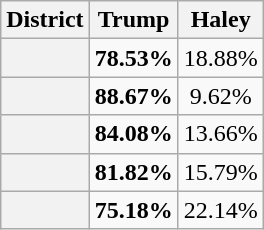<table class="wikitable sortable">
<tr>
<th>District</th>
<th>Trump</th>
<th>Haley</th>
</tr>
<tr align=center>
<th></th>
<td><strong>78.53%</strong></td>
<td>18.88%</td>
</tr>
<tr align=center>
<th></th>
<td><strong>88.67%</strong></td>
<td>9.62%</td>
</tr>
<tr align=center>
<th></th>
<td><strong>84.08%</strong></td>
<td>13.66%</td>
</tr>
<tr align=center>
<th></th>
<td><strong>81.82%</strong></td>
<td>15.79%</td>
</tr>
<tr align=center>
<th></th>
<td><strong>75.18%</strong></td>
<td>22.14%</td>
</tr>
</table>
